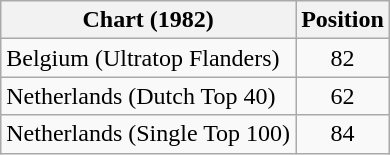<table class="wikitable sortable">
<tr>
<th>Chart (1982)</th>
<th>Position</th>
</tr>
<tr>
<td>Belgium (Ultratop Flanders)</td>
<td align="center">82</td>
</tr>
<tr>
<td>Netherlands (Dutch Top 40)</td>
<td align="center">62</td>
</tr>
<tr>
<td>Netherlands (Single Top 100)</td>
<td align="center">84</td>
</tr>
</table>
